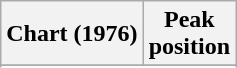<table class="wikitable sortable plainrowheaders">
<tr>
<th>Chart (1976)</th>
<th>Peak<br>position</th>
</tr>
<tr>
</tr>
<tr>
</tr>
</table>
